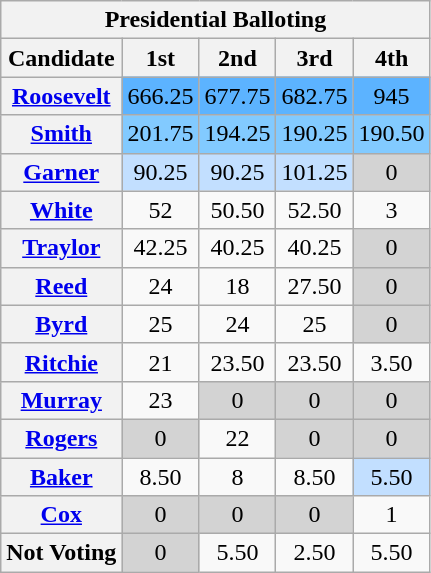<table class="wikitable sortable" style="text-align:center">
<tr>
<th colspan="5"><strong>Presidential Balloting</strong></th>
</tr>
<tr>
<th>Candidate</th>
<th>1st</th>
<th>2nd</th>
<th>3rd</th>
<th>4th</th>
</tr>
<tr>
<th><a href='#'>Roosevelt</a></th>
<td style="background:#5cb3ff">666.25</td>
<td style="background:#5cb3ff">677.75</td>
<td style="background:#5cb3ff">682.75</td>
<td style="background:#5cb3ff">945</td>
</tr>
<tr>
<th><a href='#'>Smith</a></th>
<td style="background:#82caff">201.75</td>
<td style="background:#82caff">194.25</td>
<td style="background:#82caff">190.25</td>
<td style="background:#82caff">190.50</td>
</tr>
<tr>
<th><a href='#'>Garner</a></th>
<td style="background:#c2dfff">90.25</td>
<td style="background:#c2dfff">90.25</td>
<td style="background:#c2dfff">101.25</td>
<td style="background:#d3d3d3">0</td>
</tr>
<tr>
<th><a href='#'>White</a></th>
<td>52</td>
<td>50.50</td>
<td>52.50</td>
<td>3</td>
</tr>
<tr>
<th><a href='#'>Traylor</a></th>
<td>42.25</td>
<td>40.25</td>
<td>40.25</td>
<td style="background:#d3d3d3">0</td>
</tr>
<tr>
<th><a href='#'>Reed</a></th>
<td>24</td>
<td>18</td>
<td>27.50</td>
<td style="background:#d3d3d3">0</td>
</tr>
<tr>
<th><a href='#'>Byrd</a></th>
<td>25</td>
<td>24</td>
<td>25</td>
<td style="background:#d3d3d3">0</td>
</tr>
<tr>
<th><a href='#'>Ritchie</a></th>
<td>21</td>
<td>23.50</td>
<td>23.50</td>
<td>3.50</td>
</tr>
<tr>
<th><a href='#'>Murray</a></th>
<td>23</td>
<td style="background:#d3d3d3">0</td>
<td style="background:#d3d3d3">0</td>
<td style="background:#d3d3d3">0</td>
</tr>
<tr>
<th><a href='#'>Rogers</a></th>
<td style="background:#d3d3d3">0</td>
<td>22</td>
<td style="background:#d3d3d3">0</td>
<td style="background:#d3d3d3">0</td>
</tr>
<tr>
<th><a href='#'>Baker</a></th>
<td>8.50</td>
<td>8</td>
<td>8.50</td>
<td style="background:#c2dfff">5.50</td>
</tr>
<tr>
<th><a href='#'>Cox</a></th>
<td style="background:#d3d3d3">0</td>
<td style="background:#d3d3d3">0</td>
<td style="background:#d3d3d3">0</td>
<td>1</td>
</tr>
<tr>
<th>Not Voting</th>
<td style="background:#d3d3d3">0</td>
<td>5.50</td>
<td>2.50</td>
<td>5.50</td>
</tr>
</table>
